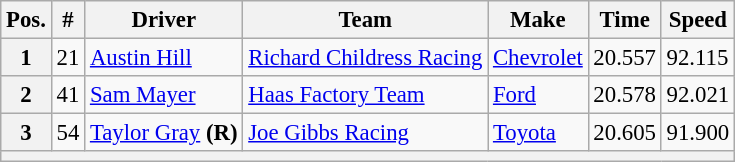<table class="wikitable" style="font-size:95%">
<tr>
<th>Pos.</th>
<th>#</th>
<th>Driver</th>
<th>Team</th>
<th>Make</th>
<th>Time</th>
<th>Speed</th>
</tr>
<tr>
<th>1</th>
<td>21</td>
<td><a href='#'>Austin Hill</a></td>
<td><a href='#'>Richard Childress Racing</a></td>
<td><a href='#'>Chevrolet</a></td>
<td>20.557</td>
<td>92.115</td>
</tr>
<tr>
<th>2</th>
<td>41</td>
<td><a href='#'>Sam Mayer</a></td>
<td><a href='#'>Haas Factory Team</a></td>
<td><a href='#'>Ford</a></td>
<td>20.578</td>
<td>92.021</td>
</tr>
<tr>
<th>3</th>
<td>54</td>
<td><a href='#'>Taylor Gray</a> <strong>(R)</strong></td>
<td><a href='#'>Joe Gibbs Racing</a></td>
<td><a href='#'>Toyota</a></td>
<td>20.605</td>
<td>91.900</td>
</tr>
<tr>
<th colspan="7"></th>
</tr>
</table>
